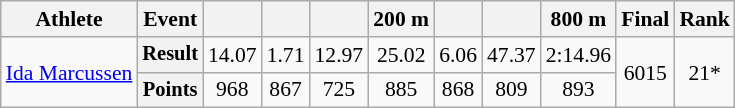<table class="wikitable" style="font-size:90%">
<tr>
<th>Athlete</th>
<th>Event</th>
<th></th>
<th></th>
<th></th>
<th>200 m</th>
<th></th>
<th></th>
<th>800 m</th>
<th>Final</th>
<th>Rank</th>
</tr>
<tr align=center>
<td rowspan=2 align=left><a href='#'>Ida Marcussen</a></td>
<th style="font-size:95%">Result</th>
<td>14.07</td>
<td>1.71</td>
<td>12.97</td>
<td>25.02</td>
<td>6.06</td>
<td>47.37</td>
<td>2:14.96</td>
<td rowspan=2>6015</td>
<td rowspan=2>21*</td>
</tr>
<tr align=center>
<th style="font-size:95%">Points</th>
<td>968</td>
<td>867</td>
<td>725</td>
<td>885</td>
<td>868</td>
<td>809</td>
<td>893</td>
</tr>
</table>
